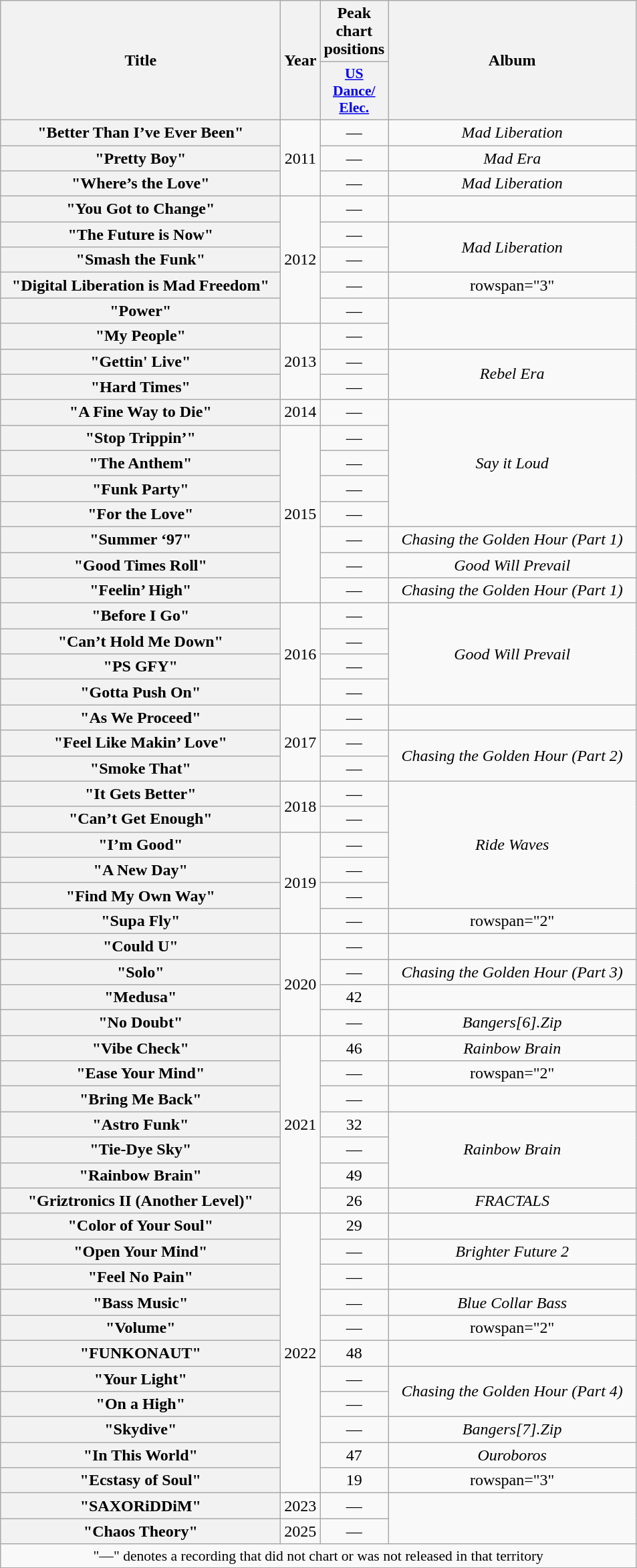<table class="wikitable plainrowheaders" style="text-align:center;">
<tr>
<th scope="col" rowspan="2" style="width:17em;">Title</th>
<th scope="col" rowspan="2" style="width:1em;">Year</th>
<th scope="col" colspan="1">Peak chart positions</th>
<th scope="col" rowspan="2" style="width:15em;">Album</th>
</tr>
<tr>
<th scope="col" style="width:2.5em;font-size:90%;"><a href='#'>US<br>Dance/<br>Elec.</a><br></th>
</tr>
<tr>
<th scope="row">"Better Than I’ve Ever Been"</th>
<td rowspan="3">2011</td>
<td>—</td>
<td><em>Mad Liberation</em></td>
</tr>
<tr>
<th scope="row">"Pretty Boy"<br></th>
<td>—</td>
<td><em>Mad Era</em></td>
</tr>
<tr>
<th scope="row">"Where’s the Love"</th>
<td>—</td>
<td><em>Mad Liberation</em></td>
</tr>
<tr>
<th scope="row">"You Got to Change"</th>
<td rowspan="5">2012</td>
<td>—</td>
<td></td>
</tr>
<tr>
<th scope="row">"The Future is Now"</th>
<td>—</td>
<td rowspan="2"><em>Mad Liberation</em></td>
</tr>
<tr>
<th scope="row">"Smash the Funk"</th>
<td>—</td>
</tr>
<tr>
<th scope="row">"Digital Liberation is Mad Freedom"<br></th>
<td>—</td>
<td>rowspan="3" </td>
</tr>
<tr>
<th scope="row">"Power"<br></th>
<td>—</td>
</tr>
<tr>
<th scope="row">"My People"<br></th>
<td rowspan="3">2013</td>
<td>—</td>
</tr>
<tr>
<th scope="row">"Gettin' Live"</th>
<td>—</td>
<td rowspan="2"><em>Rebel Era</em></td>
</tr>
<tr>
<th scope="row">"Hard Times"</th>
<td>—</td>
</tr>
<tr>
<th scope="row">"A Fine Way to Die"<br></th>
<td>2014</td>
<td>—</td>
<td rowspan="5"><em>Say it Loud</em></td>
</tr>
<tr>
<th scope="row">"Stop Trippin’"<br></th>
<td rowspan="7">2015</td>
<td>—</td>
</tr>
<tr>
<th scope="row">"The Anthem"<br></th>
<td>—</td>
</tr>
<tr>
<th scope="row">"Funk Party"</th>
<td>—</td>
</tr>
<tr>
<th scope="row">"For the Love"<br></th>
<td>—</td>
</tr>
<tr>
<th scope="row">"Summer ‘97"<br></th>
<td>—</td>
<td><em>Chasing the Golden Hour (Part 1)</em></td>
</tr>
<tr>
<th scope="row">"Good Times Roll"<br></th>
<td>—</td>
<td><em>Good Will Prevail</em></td>
</tr>
<tr>
<th scope="row">"Feelin’ High"<br></th>
<td>—</td>
<td><em>Chasing the Golden Hour (Part 1)</em></td>
</tr>
<tr>
<th scope="row">"Before I Go"<br></th>
<td rowspan="4">2016</td>
<td>—</td>
<td rowspan="4"><em>Good Will Prevail</em></td>
</tr>
<tr>
<th scope="row">"Can’t Hold Me Down"<br></th>
<td>—</td>
</tr>
<tr>
<th scope="row">"PS GFY"<br></th>
<td>—</td>
</tr>
<tr>
<th scope="row">"Gotta Push On"<br></th>
<td>—</td>
</tr>
<tr>
<th scope="row">"As We Proceed"<br></th>
<td rowspan="3">2017</td>
<td>—</td>
<td></td>
</tr>
<tr>
<th scope="row">"Feel Like Makin’ Love"<br></th>
<td>—</td>
<td rowspan="2"><em>Chasing the Golden Hour (Part 2)</em></td>
</tr>
<tr>
<th scope="row">"Smoke That"<br></th>
<td>—</td>
</tr>
<tr>
<th scope="row">"It Gets Better"<br></th>
<td rowspan="2">2018</td>
<td>—</td>
<td rowspan="5"><em>Ride Waves</em></td>
</tr>
<tr>
<th scope="row">"Can’t Get Enough"</th>
<td>—</td>
</tr>
<tr>
<th scope="row">"I’m Good"</th>
<td rowspan="4">2019</td>
<td>—</td>
</tr>
<tr>
<th scope="row">"A New Day"<br></th>
<td>—</td>
</tr>
<tr>
<th scope="row">"Find My Own Way"<br></th>
<td>—</td>
</tr>
<tr>
<th scope="row">"Supa Fly"<br></th>
<td>—</td>
<td>rowspan="2" </td>
</tr>
<tr>
<th scope="row">"Could U"</th>
<td rowspan="4">2020</td>
<td>—</td>
</tr>
<tr>
<th scope="row">"Solo"<br></th>
<td>—</td>
<td><em>Chasing the Golden Hour (Part 3)</em></td>
</tr>
<tr>
<th scope="row">"Medusa"<br></th>
<td>42</td>
<td></td>
</tr>
<tr>
<th scope="row">"No Doubt"<br></th>
<td>—</td>
<td><em>Bangers[6].Zip</em></td>
</tr>
<tr>
<th scope="row">"Vibe Check"</th>
<td rowspan="7">2021</td>
<td>46</td>
<td><em>Rainbow Brain</em></td>
</tr>
<tr>
<th scope="row">"Ease Your Mind"<br></th>
<td>—</td>
<td>rowspan="2" </td>
</tr>
<tr>
<th scope="row">"Bring Me Back"<br></th>
<td>—</td>
</tr>
<tr>
<th scope="row">"Astro Funk"</th>
<td>32</td>
<td rowspan="3"><em>Rainbow Brain</em></td>
</tr>
<tr>
<th scope="row">"Tie-Dye Sky"</th>
<td>—</td>
</tr>
<tr>
<th scope="row">"Rainbow Brain"<br></th>
<td>49</td>
</tr>
<tr>
<th scope="row">"Griztronics II (Another Level)"<br></th>
<td>26</td>
<td><em>FRACTALS</em></td>
</tr>
<tr>
<th scope="row">"Color of Your Soul"<br></th>
<td rowspan="11">2022</td>
<td>29</td>
<td></td>
</tr>
<tr>
<th scope="row">"Open Your Mind"<br></th>
<td>—</td>
<td><em>Brighter Future 2</em></td>
</tr>
<tr>
<th scope="row">"Feel No Pain"</th>
<td>—</td>
<td></td>
</tr>
<tr>
<th scope="row">"Bass Music"<br></th>
<td>—</td>
<td><em>Blue Collar Bass</em></td>
</tr>
<tr>
<th scope="row">"Volume"<br></th>
<td>—</td>
<td>rowspan="2" </td>
</tr>
<tr>
<th scope="row">"FUNKONAUT"<br></th>
<td>48</td>
</tr>
<tr>
<th scope="row">"Your Light"</th>
<td>—</td>
<td rowspan="2"><em>Chasing the Golden Hour (Part 4)</em></td>
</tr>
<tr>
<th scope="row">"On a High"</th>
<td>—</td>
</tr>
<tr>
<th scope="row">"Skydive"<br></th>
<td>—</td>
<td><em>Bangers[7].Zip</em></td>
</tr>
<tr>
<th scope="row">"In This World"</th>
<td>47</td>
<td><em>Ouroboros</em></td>
</tr>
<tr>
<th scope="row">"Ecstasy of Soul"<br></th>
<td>19</td>
<td>rowspan="3" </td>
</tr>
<tr>
<th scope="row">"SAXORiDDiM"</th>
<td>2023</td>
<td>—</td>
</tr>
<tr>
<th scope="row">"Chaos Theory"<br></th>
<td>2025</td>
<td>—</td>
</tr>
<tr>
<td colspan="10" style="font-size:90%">"—" denotes a recording that did not chart or was not released in that territory</td>
</tr>
</table>
